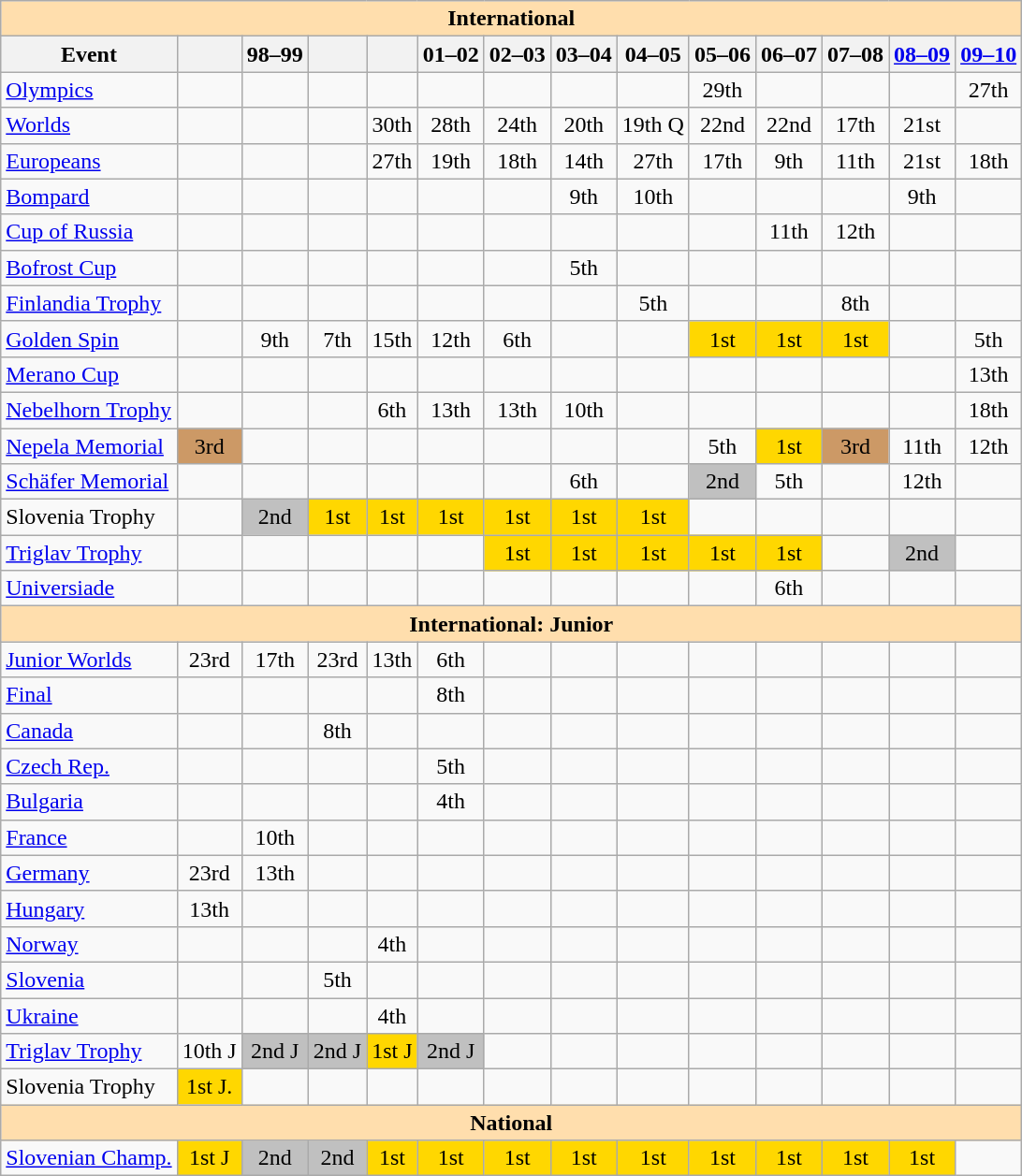<table class="wikitable" style="text-align:center">
<tr>
<th style="background-color: #ffdead; " colspan=14 align=center>International</th>
</tr>
<tr>
<th>Event</th>
<th></th>
<th>98–99</th>
<th></th>
<th></th>
<th>01–02</th>
<th>02–03</th>
<th>03–04</th>
<th>04–05</th>
<th>05–06</th>
<th>06–07</th>
<th>07–08</th>
<th><a href='#'>08–09</a></th>
<th><a href='#'>09–10</a></th>
</tr>
<tr>
<td align=left><a href='#'>Olympics</a></td>
<td></td>
<td></td>
<td></td>
<td></td>
<td></td>
<td></td>
<td></td>
<td></td>
<td>29th</td>
<td></td>
<td></td>
<td></td>
<td>27th</td>
</tr>
<tr>
<td align=left><a href='#'>Worlds</a></td>
<td></td>
<td></td>
<td></td>
<td>30th</td>
<td>28th</td>
<td>24th</td>
<td>20th</td>
<td>19th Q</td>
<td>22nd</td>
<td>22nd</td>
<td>17th</td>
<td>21st</td>
<td></td>
</tr>
<tr>
<td align=left><a href='#'>Europeans</a></td>
<td></td>
<td></td>
<td></td>
<td>27th</td>
<td>19th</td>
<td>18th</td>
<td>14th</td>
<td>27th</td>
<td>17th</td>
<td>9th</td>
<td>11th</td>
<td>21st</td>
<td>18th</td>
</tr>
<tr>
<td align=left> <a href='#'>Bompard</a></td>
<td></td>
<td></td>
<td></td>
<td></td>
<td></td>
<td></td>
<td>9th</td>
<td>10th</td>
<td></td>
<td></td>
<td></td>
<td>9th</td>
<td></td>
</tr>
<tr>
<td align=left> <a href='#'>Cup of Russia</a></td>
<td></td>
<td></td>
<td></td>
<td></td>
<td></td>
<td></td>
<td></td>
<td></td>
<td></td>
<td>11th</td>
<td>12th</td>
<td></td>
<td></td>
</tr>
<tr>
<td align=left><a href='#'>Bofrost Cup</a></td>
<td></td>
<td></td>
<td></td>
<td></td>
<td></td>
<td></td>
<td>5th</td>
<td></td>
<td></td>
<td></td>
<td></td>
<td></td>
<td></td>
</tr>
<tr>
<td align=left><a href='#'>Finlandia Trophy</a></td>
<td></td>
<td></td>
<td></td>
<td></td>
<td></td>
<td></td>
<td></td>
<td>5th</td>
<td></td>
<td></td>
<td>8th</td>
<td></td>
<td></td>
</tr>
<tr>
<td align=left><a href='#'>Golden Spin</a></td>
<td></td>
<td>9th</td>
<td>7th</td>
<td>15th</td>
<td>12th</td>
<td>6th</td>
<td></td>
<td></td>
<td bgcolor=gold>1st</td>
<td bgcolor=gold>1st</td>
<td bgcolor=gold>1st</td>
<td></td>
<td>5th</td>
</tr>
<tr>
<td align=left><a href='#'>Merano Cup</a></td>
<td></td>
<td></td>
<td></td>
<td></td>
<td></td>
<td></td>
<td></td>
<td></td>
<td></td>
<td></td>
<td></td>
<td></td>
<td>13th</td>
</tr>
<tr>
<td align=left><a href='#'>Nebelhorn Trophy</a></td>
<td></td>
<td></td>
<td></td>
<td>6th</td>
<td>13th</td>
<td>13th</td>
<td>10th</td>
<td></td>
<td></td>
<td></td>
<td></td>
<td></td>
<td>18th</td>
</tr>
<tr>
<td align=left><a href='#'>Nepela Memorial</a></td>
<td bgcolor=cc9966>3rd</td>
<td></td>
<td></td>
<td></td>
<td></td>
<td></td>
<td></td>
<td></td>
<td>5th</td>
<td bgcolor=gold>1st</td>
<td bgcolor=cc9966>3rd</td>
<td>11th</td>
<td>12th</td>
</tr>
<tr>
<td align=left><a href='#'>Schäfer Memorial</a></td>
<td></td>
<td></td>
<td></td>
<td></td>
<td></td>
<td></td>
<td>6th</td>
<td></td>
<td bgcolor=silver>2nd</td>
<td>5th</td>
<td></td>
<td>12th</td>
<td></td>
</tr>
<tr>
<td align=left>Slovenia Trophy</td>
<td></td>
<td bgcolor=silver>2nd</td>
<td bgcolor=gold>1st</td>
<td bgcolor=gold>1st</td>
<td bgcolor=gold>1st</td>
<td bgcolor=gold>1st</td>
<td bgcolor=gold>1st</td>
<td bgcolor=gold>1st</td>
<td></td>
<td></td>
<td></td>
<td></td>
<td></td>
</tr>
<tr>
<td align=left><a href='#'>Triglav Trophy</a></td>
<td></td>
<td></td>
<td></td>
<td></td>
<td></td>
<td bgcolor=gold>1st</td>
<td bgcolor=gold>1st</td>
<td bgcolor=gold>1st</td>
<td bgcolor=gold>1st</td>
<td bgcolor=gold>1st</td>
<td></td>
<td bgcolor=silver>2nd</td>
<td></td>
</tr>
<tr>
<td align=left><a href='#'>Universiade</a></td>
<td></td>
<td></td>
<td></td>
<td></td>
<td></td>
<td></td>
<td></td>
<td></td>
<td></td>
<td>6th</td>
<td></td>
<td></td>
<td></td>
</tr>
<tr>
<th style="background-color: #ffdead; " colspan=14 align=center>International: Junior</th>
</tr>
<tr>
<td align=left><a href='#'>Junior Worlds</a></td>
<td>23rd</td>
<td>17th</td>
<td>23rd</td>
<td>13th</td>
<td>6th</td>
<td></td>
<td></td>
<td></td>
<td></td>
<td></td>
<td></td>
<td></td>
<td></td>
</tr>
<tr>
<td align=left> <a href='#'>Final</a></td>
<td></td>
<td></td>
<td></td>
<td></td>
<td>8th</td>
<td></td>
<td></td>
<td></td>
<td></td>
<td></td>
<td></td>
<td></td>
<td></td>
</tr>
<tr>
<td align=left> <a href='#'>Canada</a></td>
<td></td>
<td></td>
<td>8th</td>
<td></td>
<td></td>
<td></td>
<td></td>
<td></td>
<td></td>
<td></td>
<td></td>
<td></td>
<td></td>
</tr>
<tr>
<td align=left> <a href='#'>Czech Rep.</a></td>
<td></td>
<td></td>
<td></td>
<td></td>
<td>5th</td>
<td></td>
<td></td>
<td></td>
<td></td>
<td></td>
<td></td>
<td></td>
<td></td>
</tr>
<tr>
<td align=left> <a href='#'>Bulgaria</a></td>
<td></td>
<td></td>
<td></td>
<td></td>
<td>4th</td>
<td></td>
<td></td>
<td></td>
<td></td>
<td></td>
<td></td>
<td></td>
<td></td>
</tr>
<tr>
<td align=left> <a href='#'>France</a></td>
<td></td>
<td>10th</td>
<td></td>
<td></td>
<td></td>
<td></td>
<td></td>
<td></td>
<td></td>
<td></td>
<td></td>
<td></td>
<td></td>
</tr>
<tr>
<td align=left> <a href='#'>Germany</a></td>
<td>23rd</td>
<td>13th</td>
<td></td>
<td></td>
<td></td>
<td></td>
<td></td>
<td></td>
<td></td>
<td></td>
<td></td>
<td></td>
<td></td>
</tr>
<tr>
<td align=left> <a href='#'>Hungary</a></td>
<td>13th</td>
<td></td>
<td></td>
<td></td>
<td></td>
<td></td>
<td></td>
<td></td>
<td></td>
<td></td>
<td></td>
<td></td>
<td></td>
</tr>
<tr>
<td align=left> <a href='#'>Norway</a></td>
<td></td>
<td></td>
<td></td>
<td>4th</td>
<td></td>
<td></td>
<td></td>
<td></td>
<td></td>
<td></td>
<td></td>
<td></td>
<td></td>
</tr>
<tr>
<td align=left> <a href='#'>Slovenia</a></td>
<td></td>
<td></td>
<td>5th</td>
<td></td>
<td></td>
<td></td>
<td></td>
<td></td>
<td></td>
<td></td>
<td></td>
<td></td>
<td></td>
</tr>
<tr>
<td align=left> <a href='#'>Ukraine</a></td>
<td></td>
<td></td>
<td></td>
<td>4th</td>
<td></td>
<td></td>
<td></td>
<td></td>
<td></td>
<td></td>
<td></td>
<td></td>
<td></td>
</tr>
<tr>
<td align=left><a href='#'>Triglav Trophy</a></td>
<td>10th J</td>
<td bgcolor=silver>2nd J</td>
<td bgcolor=silver>2nd J</td>
<td bgcolor=gold>1st J</td>
<td bgcolor=silver>2nd J</td>
<td></td>
<td></td>
<td></td>
<td></td>
<td></td>
<td></td>
<td></td>
<td></td>
</tr>
<tr>
<td align=left>Slovenia Trophy</td>
<td bgcolor=gold>1st J.</td>
<td></td>
<td></td>
<td></td>
<td></td>
<td></td>
<td></td>
<td></td>
<td></td>
<td></td>
<td></td>
<td></td>
<td></td>
</tr>
<tr>
<th style="background-color: #ffdead; " colspan=14 align=center>National</th>
</tr>
<tr>
<td align=left><a href='#'>Slovenian Champ.</a></td>
<td bgcolor=gold>1st J</td>
<td bgcolor=silver>2nd</td>
<td bgcolor=silver>2nd</td>
<td bgcolor=gold>1st</td>
<td bgcolor=gold>1st</td>
<td bgcolor=gold>1st</td>
<td bgcolor=gold>1st</td>
<td bgcolor=gold>1st</td>
<td bgcolor=gold>1st</td>
<td bgcolor=gold>1st</td>
<td bgcolor=gold>1st</td>
<td bgcolor=gold>1st</td>
<td></td>
</tr>
</table>
